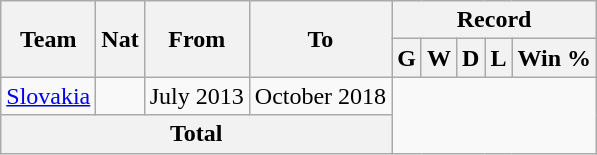<table class="wikitable" style="text-align: center">
<tr>
<th rowspan="2">Team</th>
<th rowspan="2">Nat</th>
<th rowspan="2">From</th>
<th rowspan="2">To</th>
<th colspan="5">Record</th>
</tr>
<tr>
<th>G</th>
<th>W</th>
<th>D</th>
<th>L</th>
<th>Win %</th>
</tr>
<tr>
<td align=left><a href='#'>Slovakia</a></td>
<td></td>
<td align=left>July 2013</td>
<td align=left>October 2018<br></td>
</tr>
<tr>
<th colspan="4">Total<br></th>
</tr>
</table>
